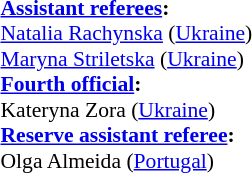<table width=50% style="font-size: 90%">
<tr>
<td><br><strong><a href='#'>Assistant referees</a>:</strong>
<br><a href='#'>Natalia Rachynska</a> (<a href='#'>Ukraine</a>)
<br><a href='#'>Maryna Striletska</a> (<a href='#'>Ukraine</a>)
<br><strong><a href='#'>Fourth official</a>:</strong>
<br>Kateryna Zora (<a href='#'>Ukraine</a>)
<br><strong><a href='#'>Reserve assistant referee</a>:</strong>
<br>Olga Almeida (<a href='#'>Portugal</a>)</td>
</tr>
</table>
